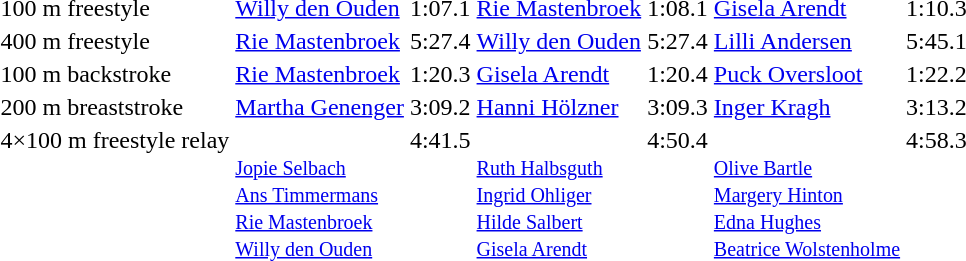<table>
<tr valign="top">
<td>100 m freestyle<br></td>
<td><a href='#'>Willy den Ouden</a><br><small></small></td>
<td align="right">1:07.1</td>
<td><a href='#'>Rie Mastenbroek</a><br><small></small></td>
<td align="right">1:08.1</td>
<td><a href='#'>Gisela Arendt</a><br><small></small></td>
<td align="right">1:10.3</td>
</tr>
<tr valign="top">
<td>400 m freestyle<br></td>
<td><a href='#'>Rie Mastenbroek</a><br><small></small></td>
<td align="right">5:27.4</td>
<td><a href='#'>Willy den Ouden</a><br><small></small></td>
<td align="right">5:27.4</td>
<td><a href='#'>Lilli Andersen</a><br><small></small></td>
<td align="right">5:45.1</td>
</tr>
<tr valign="top">
<td>100 m backstroke<br></td>
<td><a href='#'>Rie Mastenbroek</a><br><small></small></td>
<td align="right">1:20.3</td>
<td><a href='#'>Gisela Arendt</a><br><small></small></td>
<td align="right">1:20.4</td>
<td><a href='#'>Puck Oversloot</a><br><small></small></td>
<td align="right">1:22.2</td>
</tr>
<tr valign="top">
<td>200 m breaststroke<br></td>
<td><a href='#'>Martha Genenger</a><br><small></small></td>
<td align="right">3:09.2</td>
<td><a href='#'>Hanni Hölzner</a><br><small></small></td>
<td align="right">3:09.3</td>
<td><a href='#'>Inger Kragh</a><br><small></small></td>
<td align="right">3:13.2</td>
</tr>
<tr valign="top">
<td>4×100 m freestyle relay<br></td>
<td><br><small><a href='#'>Jopie Selbach</a><br><a href='#'>Ans Timmermans</a><br><a href='#'>Rie Mastenbroek</a><br><a href='#'>Willy den Ouden</a></small></td>
<td align="right">4:41.5</td>
<td><br><small><a href='#'>Ruth Halbsguth</a><br><a href='#'>Ingrid Ohliger</a><br><a href='#'>Hilde Salbert</a><br><a href='#'>Gisela Arendt</a></small></td>
<td align="right">4:50.4</td>
<td><br><small><a href='#'>Olive Bartle</a><br><a href='#'>Margery Hinton</a><br><a href='#'>Edna Hughes</a><br><a href='#'>Beatrice Wolstenholme</a></small></td>
<td align="right">4:58.3</td>
</tr>
</table>
